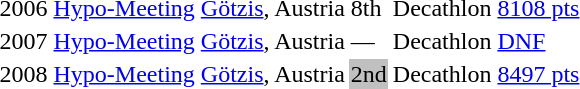<table>
<tr>
<td>2006</td>
<td><a href='#'>Hypo-Meeting</a></td>
<td><a href='#'>Götzis</a>, Austria</td>
<td>8th</td>
<td>Decathlon</td>
<td><a href='#'>8108 pts</a></td>
</tr>
<tr>
<td>2007</td>
<td><a href='#'>Hypo-Meeting</a></td>
<td><a href='#'>Götzis</a>, Austria</td>
<td>—</td>
<td>Decathlon</td>
<td><a href='#'>DNF</a></td>
</tr>
<tr>
<td>2008</td>
<td><a href='#'>Hypo-Meeting</a></td>
<td><a href='#'>Götzis</a>, Austria</td>
<td bgcolor="silver">2nd</td>
<td>Decathlon</td>
<td><a href='#'>8497 pts</a></td>
</tr>
<tr>
</tr>
</table>
